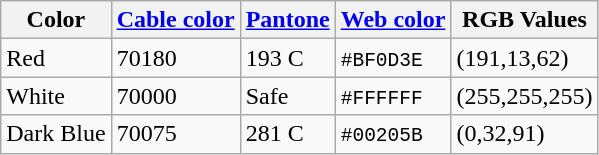<table class="wikitable">
<tr>
<th>Color</th>
<th><a href='#'>Cable color</a></th>
<th><a href='#'>Pantone</a></th>
<th><a href='#'>Web color</a></th>
<th>RGB Values</th>
</tr>
<tr>
<td> Red</td>
<td>70180</td>
<td>193 C</td>
<td><code>#BF0D3E</code></td>
<td>(191,13,62)</td>
</tr>
<tr>
<td> White</td>
<td>70000</td>
<td>Safe</td>
<td><code>#FFFFFF</code></td>
<td>(255,255,255)</td>
</tr>
<tr>
<td> Dark Blue</td>
<td>70075</td>
<td>281 C</td>
<td><code>#00205B</code></td>
<td>(0,32,91)</td>
</tr>
</table>
